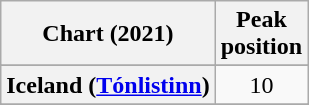<table class="wikitable sortable plainrowheaders" style="text-align:center">
<tr>
<th scope="col">Chart (2021)</th>
<th scope="col">Peak<br>position</th>
</tr>
<tr>
</tr>
<tr>
</tr>
<tr>
</tr>
<tr>
</tr>
<tr>
</tr>
<tr>
</tr>
<tr>
</tr>
<tr>
<th scope="row">Iceland (<a href='#'>Tónlistinn</a>)</th>
<td>10</td>
</tr>
<tr>
</tr>
<tr>
</tr>
<tr>
</tr>
<tr>
</tr>
<tr>
</tr>
<tr>
</tr>
<tr>
</tr>
<tr>
</tr>
</table>
